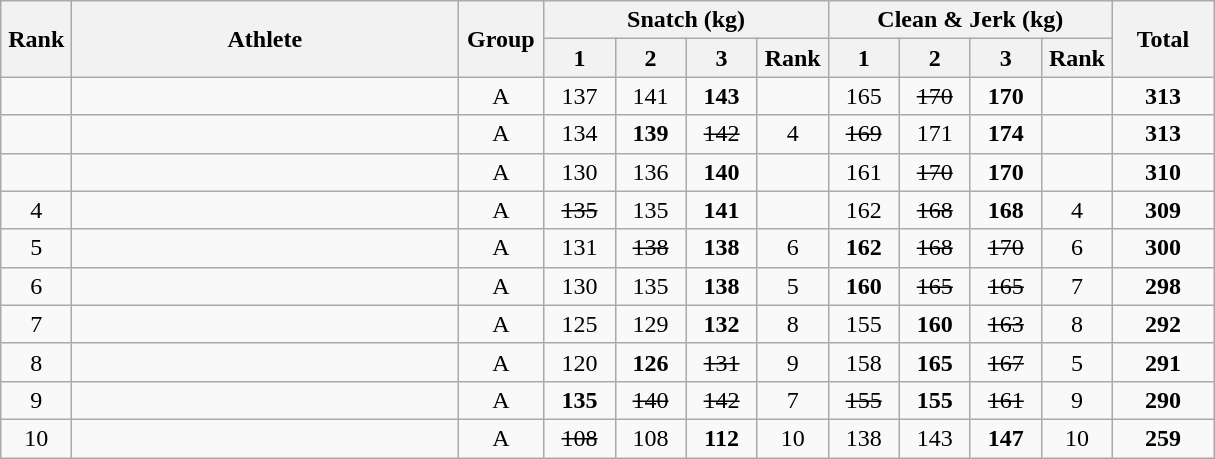<table class = "wikitable" style="text-align:center;">
<tr>
<th rowspan=2 width=40>Rank</th>
<th rowspan=2 width=250>Athlete</th>
<th rowspan=2 width=50>Group</th>
<th colspan=4>Snatch (kg)</th>
<th colspan=4>Clean & Jerk (kg)</th>
<th rowspan=2 width=60>Total</th>
</tr>
<tr>
<th width=40>1</th>
<th width=40>2</th>
<th width=40>3</th>
<th width=40>Rank</th>
<th width=40>1</th>
<th width=40>2</th>
<th width=40>3</th>
<th width=40>Rank</th>
</tr>
<tr>
<td></td>
<td align=left></td>
<td>A</td>
<td>137</td>
<td>141</td>
<td><strong>143</strong></td>
<td></td>
<td>165</td>
<td><s>170</s></td>
<td><strong>170</strong></td>
<td></td>
<td><strong>313</strong></td>
</tr>
<tr>
<td></td>
<td align=left></td>
<td>A</td>
<td>134</td>
<td><strong>139</strong></td>
<td><s>142</s></td>
<td>4</td>
<td><s>169</s></td>
<td>171</td>
<td><strong>174</strong></td>
<td></td>
<td><strong>313</strong></td>
</tr>
<tr>
<td></td>
<td align=left></td>
<td>A</td>
<td>130</td>
<td>136</td>
<td><strong>140</strong></td>
<td></td>
<td>161</td>
<td><s>170</s></td>
<td><strong>170</strong></td>
<td></td>
<td><strong>310</strong></td>
</tr>
<tr>
<td>4</td>
<td align=left></td>
<td>A</td>
<td><s>135</s></td>
<td>135</td>
<td><strong>141</strong></td>
<td></td>
<td>162</td>
<td><s>168</s></td>
<td><strong>168</strong></td>
<td>4</td>
<td><strong>309</strong></td>
</tr>
<tr>
<td>5</td>
<td align=left></td>
<td>A</td>
<td>131</td>
<td><s>138</s></td>
<td><strong>138</strong></td>
<td>6</td>
<td><strong>162</strong></td>
<td><s>168</s></td>
<td><s>170</s></td>
<td>6</td>
<td><strong>300</strong></td>
</tr>
<tr>
<td>6</td>
<td align=left></td>
<td>A</td>
<td>130</td>
<td>135</td>
<td><strong>138</strong></td>
<td>5</td>
<td><strong>160</strong></td>
<td><s>165</s></td>
<td><s>165</s></td>
<td>7</td>
<td><strong>298</strong></td>
</tr>
<tr>
<td>7</td>
<td align=left></td>
<td>A</td>
<td>125</td>
<td>129</td>
<td><strong>132</strong></td>
<td>8</td>
<td>155</td>
<td><strong>160</strong></td>
<td><s>163</s></td>
<td>8</td>
<td><strong>292</strong></td>
</tr>
<tr>
<td>8</td>
<td align=left></td>
<td>A</td>
<td>120</td>
<td><strong>126</strong></td>
<td><s>131</s></td>
<td>9</td>
<td>158</td>
<td><strong>165</strong></td>
<td><s>167</s></td>
<td>5</td>
<td><strong>291</strong></td>
</tr>
<tr>
<td>9</td>
<td align=left></td>
<td>A</td>
<td><strong>135</strong></td>
<td><s>140</s></td>
<td><s>142</s></td>
<td>7</td>
<td><s>155</s></td>
<td><strong>155</strong></td>
<td><s>161</s></td>
<td>9</td>
<td><strong>290</strong></td>
</tr>
<tr>
<td>10</td>
<td align=left></td>
<td>A</td>
<td><s>108</s></td>
<td>108</td>
<td><strong>112</strong></td>
<td>10</td>
<td>138</td>
<td>143</td>
<td><strong>147</strong></td>
<td>10</td>
<td><strong>259</strong></td>
</tr>
</table>
